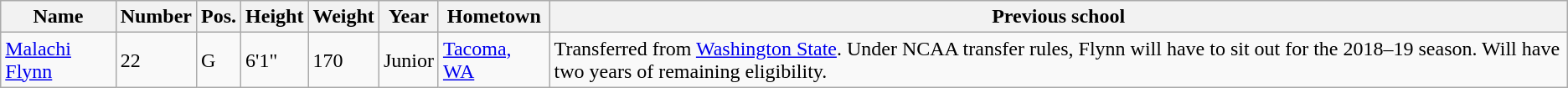<table class="wikitable sortable" border="1">
<tr>
<th>Name</th>
<th>Number</th>
<th>Pos.</th>
<th>Height</th>
<th>Weight</th>
<th>Year</th>
<th>Hometown</th>
<th class="unsortable">Previous school</th>
</tr>
<tr>
<td><a href='#'>Malachi Flynn</a></td>
<td>22</td>
<td>G</td>
<td>6'1"</td>
<td>170</td>
<td>Junior</td>
<td><a href='#'>Tacoma, WA</a></td>
<td>Transferred from <a href='#'>Washington State</a>. Under NCAA transfer rules, Flynn will have to sit out for the 2018–19 season. Will have two years of remaining eligibility.</td>
</tr>
</table>
